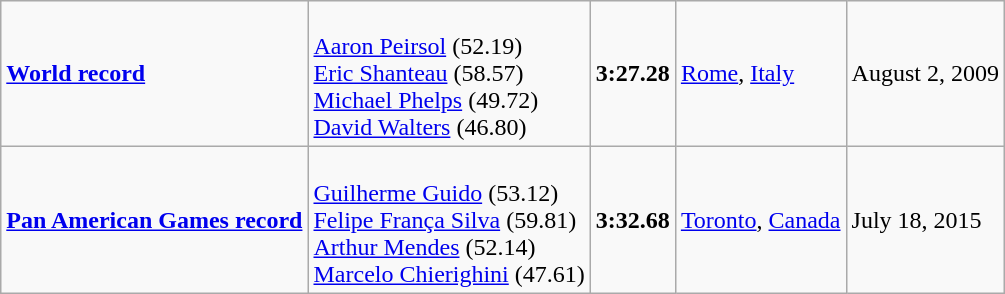<table class="wikitable">
<tr>
<td><strong><a href='#'>World record</a></strong></td>
<td><br><a href='#'>Aaron Peirsol</a> (52.19)<br><a href='#'>Eric Shanteau</a> (58.57)<br><a href='#'>Michael Phelps</a> (49.72)<br><a href='#'>David Walters</a> (46.80)</td>
<td><strong>3:27.28</strong></td>
<td><a href='#'>Rome</a>, <a href='#'>Italy</a></td>
<td>August 2, 2009</td>
</tr>
<tr>
<td><strong><a href='#'>Pan American Games record</a></strong></td>
<td><br><a href='#'>Guilherme Guido</a> (53.12)<br><a href='#'>Felipe França Silva</a> (59.81)<br><a href='#'>Arthur Mendes</a> (52.14)<br><a href='#'>Marcelo Chierighini</a> (47.61)</td>
<td><strong>3:32.68</strong></td>
<td><a href='#'>Toronto</a>, <a href='#'>Canada</a></td>
<td>July 18, 2015</td>
</tr>
</table>
